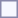<table style="border:1px solid #8888aa; background-color:#f7f8ff; padding:5px; font-size:95%; margin: 0px 12px 12px 0px;">
</table>
